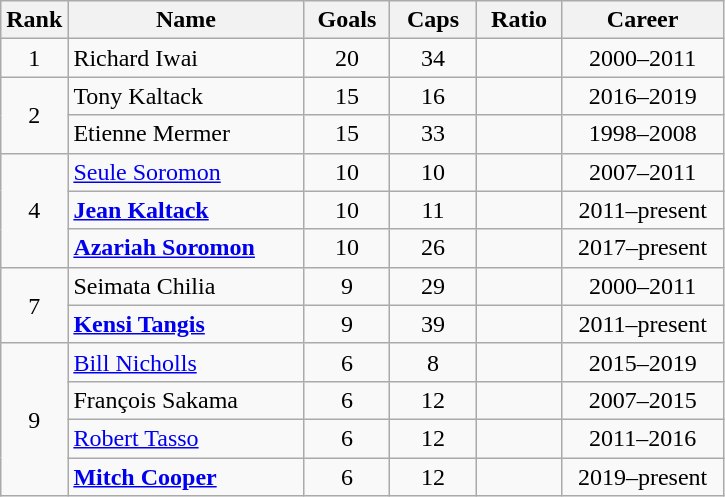<table class="wikitable sortable"  style="text-align:center;">
<tr>
<th width="30">Rank</th>
<th style="width:150px;">Name</th>
<th width="50">Goals</th>
<th width="50">Caps</th>
<th width="50">Ratio</th>
<th style="width:100px;">Career</th>
</tr>
<tr>
<td>1</td>
<td style="text-align: left;">Richard Iwai</td>
<td>20</td>
<td>34</td>
<td></td>
<td>2000–2011</td>
</tr>
<tr>
<td rowspan=2>2</td>
<td style="text-align: left;">Tony Kaltack</td>
<td>15</td>
<td>16</td>
<td></td>
<td>2016–2019</td>
</tr>
<tr>
<td style="text-align: left;">Etienne Mermer</td>
<td>15</td>
<td>33</td>
<td></td>
<td>1998–2008</td>
</tr>
<tr>
<td rowspan=3>4</td>
<td style="text-align: left;"><a href='#'>Seule Soromon</a></td>
<td>10</td>
<td>10</td>
<td></td>
<td>2007–2011</td>
</tr>
<tr>
<td style="text-align: left;"><strong><a href='#'>Jean Kaltack</a></strong></td>
<td>10</td>
<td>11</td>
<td></td>
<td>2011–present</td>
</tr>
<tr>
<td style="text-align: left;"><strong><a href='#'>Azariah Soromon</a></strong></td>
<td>10</td>
<td>26</td>
<td></td>
<td>2017–present</td>
</tr>
<tr>
<td rowspan=2>7</td>
<td style="text-align: left;">Seimata Chilia</td>
<td>9</td>
<td>29</td>
<td></td>
<td>2000–2011</td>
</tr>
<tr>
<td style="text-align: left;"><strong><a href='#'>Kensi Tangis</a></strong></td>
<td>9</td>
<td>39</td>
<td></td>
<td>2011–present</td>
</tr>
<tr>
<td rowspan=4>9</td>
<td style="text-align: left;"><a href='#'>Bill Nicholls</a></td>
<td>6</td>
<td>8</td>
<td></td>
<td>2015–2019</td>
</tr>
<tr>
<td style="text-align: left;">François Sakama</td>
<td>6</td>
<td>12</td>
<td></td>
<td>2007–2015</td>
</tr>
<tr>
<td style="text-align: left;"><a href='#'>Robert Tasso</a></td>
<td>6</td>
<td>12</td>
<td></td>
<td>2011–2016</td>
</tr>
<tr>
<td style="text-align: left;"><strong><a href='#'>Mitch Cooper</a></strong></td>
<td>6</td>
<td>12</td>
<td></td>
<td>2019–present</td>
</tr>
</table>
